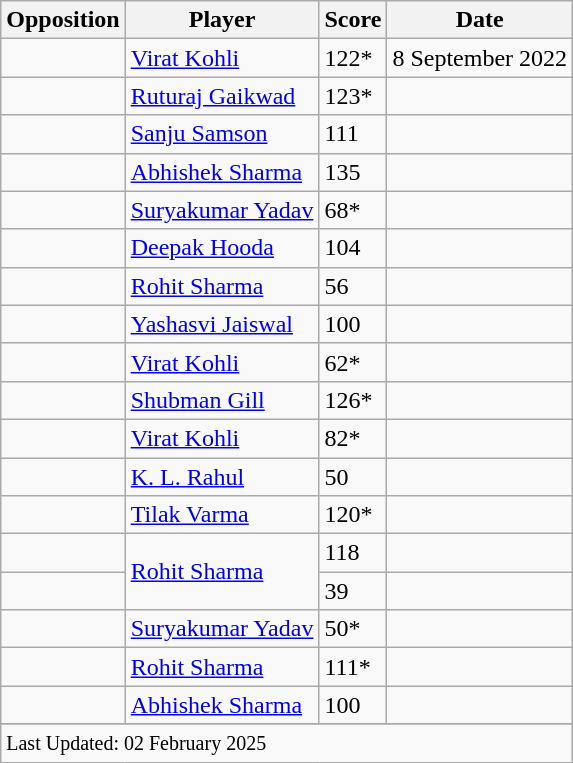<table class="wikitable sortable">
<tr>
<th>Opposition</th>
<th>Player</th>
<th>Score</th>
<th>Date</th>
</tr>
<tr>
<td></td>
<td><a href='#'>Virat Kohli</a></td>
<td>122*</td>
<td>8 September 2022</td>
</tr>
<tr>
<td></td>
<td><a href='#'>Ruturaj Gaikwad</a></td>
<td>123*</td>
<td></td>
</tr>
<tr>
<td></td>
<td><a href='#'>Sanju Samson</a></td>
<td>111</td>
<td></td>
</tr>
<tr>
<td></td>
<td><a href='#'>Abhishek Sharma</a></td>
<td>135</td>
<td></td>
</tr>
<tr>
<td></td>
<td><a href='#'>Suryakumar Yadav</a></td>
<td>68*</td>
<td></td>
</tr>
<tr>
<td></td>
<td><a href='#'>Deepak Hooda</a></td>
<td>104</td>
<td></td>
</tr>
<tr>
<td></td>
<td><a href='#'>Rohit Sharma</a></td>
<td>56</td>
<td></td>
</tr>
<tr>
<td></td>
<td><a href='#'>Yashasvi Jaiswal</a></td>
<td>100</td>
<td></td>
</tr>
<tr>
<td></td>
<td><a href='#'>Virat Kohli</a></td>
<td>62*</td>
<td></td>
</tr>
<tr>
<td></td>
<td><a href='#'>Shubman Gill</a></td>
<td>126*</td>
<td></td>
</tr>
<tr>
<td></td>
<td><a href='#'>Virat Kohli</a></td>
<td>82*</td>
<td></td>
</tr>
<tr>
<td></td>
<td><a href='#'>K. L. Rahul</a></td>
<td>50</td>
<td></td>
</tr>
<tr>
<td></td>
<td><a href='#'>Tilak Varma</a></td>
<td>120*</td>
<td></td>
</tr>
<tr>
<td></td>
<td rowspan=2><a href='#'>Rohit Sharma</a></td>
<td>118</td>
<td></td>
</tr>
<tr>
<td></td>
<td>39</td>
<td></td>
</tr>
<tr>
<td></td>
<td><a href='#'>Suryakumar Yadav</a></td>
<td>50*</td>
<td></td>
</tr>
<tr>
<td></td>
<td><a href='#'>Rohit Sharma</a></td>
<td>111*</td>
<td></td>
</tr>
<tr>
<td></td>
<td><a href='#'>Abhishek Sharma</a></td>
<td>100</td>
<td></td>
</tr>
<tr>
</tr>
<tr class=sortbottom>
<td colspan=5><small>Last Updated: 02 February 2025</small></td>
</tr>
</table>
